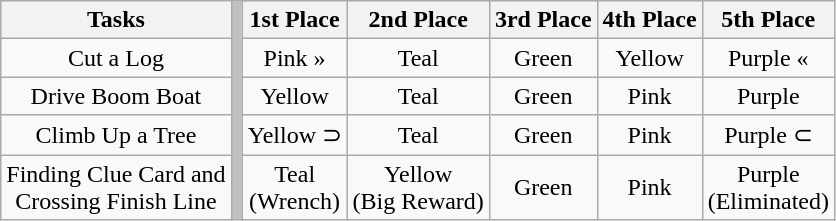<table class="wikitable" style="text-align:center">
<tr>
<th>Tasks</th>
<th style="background:#C0C0C0;" rowspan="5"></th>
<th>1st Place</th>
<th>2nd Place</th>
<th>3rd Place</th>
<th>4th Place</th>
<th>5th Place</th>
</tr>
<tr>
<td>Cut a Log</td>
<td><span>Pink</span> <span>»</span></td>
<td><span>Teal</span></td>
<td><span>Green</span></td>
<td><span>Yellow</span></td>
<td><span>Purple</span> <span>«</span></td>
</tr>
<tr>
<td>Drive Boom Boat</td>
<td><span>Yellow</span></td>
<td><span>Teal</span></td>
<td><span>Green</span></td>
<td><span>Pink</span></td>
<td><span>Purple</span></td>
</tr>
<tr>
<td>Climb Up a Tree</td>
<td><span>Yellow</span> <span>⊃</span></td>
<td><span>Teal</span></td>
<td><span>Green</span></td>
<td><span>Pink</span></td>
<td><span>Purple</span> <span>⊂</span></td>
</tr>
<tr>
<td>Finding Clue Card and<br>  Crossing Finish Line</td>
<td><span>Teal <br>(Wrench)</span></td>
<td><span>Yellow <br>(Big Reward)</span></td>
<td><span>Green</span></td>
<td><span>Pink</span></td>
<td><span>Purple<br>(Eliminated)</span></td>
</tr>
</table>
